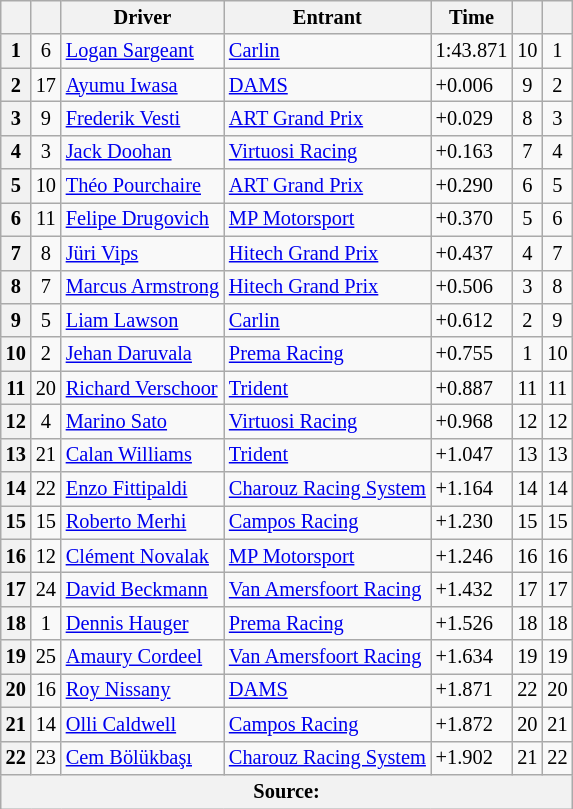<table class="wikitable" style="font-size:85%">
<tr>
<th scope="col"></th>
<th scope="col"></th>
<th scope="col">Driver</th>
<th scope="col">Entrant</th>
<th scope="col">Time</th>
<th scope="col"></th>
<th scope="col"></th>
</tr>
<tr>
<th>1</th>
<td align="center">6</td>
<td> <a href='#'>Logan Sargeant</a></td>
<td><a href='#'>Carlin</a></td>
<td>1:43.871</td>
<td align="center">10</td>
<td align="center">1</td>
</tr>
<tr>
<th>2</th>
<td align="center">17</td>
<td> <a href='#'>Ayumu Iwasa</a></td>
<td><a href='#'>DAMS</a></td>
<td>+0.006</td>
<td align="center">9</td>
<td align="center">2</td>
</tr>
<tr>
<th>3</th>
<td align="center">9</td>
<td> <a href='#'>Frederik Vesti</a></td>
<td><a href='#'>ART Grand Prix</a></td>
<td>+0.029</td>
<td align="center">8</td>
<td align="center">3</td>
</tr>
<tr>
<th>4</th>
<td align="center">3</td>
<td> <a href='#'>Jack Doohan</a></td>
<td><a href='#'>Virtuosi Racing</a></td>
<td>+0.163</td>
<td align="center">7</td>
<td align="center">4</td>
</tr>
<tr>
<th>5</th>
<td align="center">10</td>
<td> <a href='#'>Théo Pourchaire</a></td>
<td><a href='#'>ART Grand Prix</a></td>
<td>+0.290</td>
<td align="center">6</td>
<td align="center">5</td>
</tr>
<tr>
<th>6</th>
<td align="center">11</td>
<td> <a href='#'>Felipe Drugovich</a></td>
<td><a href='#'>MP Motorsport</a></td>
<td>+0.370</td>
<td align="center">5</td>
<td align="center">6</td>
</tr>
<tr>
<th>7</th>
<td align="center">8</td>
<td> <a href='#'>Jüri Vips</a></td>
<td><a href='#'>Hitech Grand Prix</a></td>
<td>+0.437</td>
<td align="center">4</td>
<td align="center">7</td>
</tr>
<tr>
<th>8</th>
<td align="center">7</td>
<td> <a href='#'>Marcus Armstrong</a></td>
<td><a href='#'>Hitech Grand Prix</a></td>
<td>+0.506</td>
<td align="center">3</td>
<td align="center">8</td>
</tr>
<tr>
<th>9</th>
<td align="center">5</td>
<td> <a href='#'>Liam Lawson</a></td>
<td><a href='#'>Carlin</a></td>
<td>+0.612</td>
<td align="center">2</td>
<td align="center">9</td>
</tr>
<tr>
<th>10</th>
<td align="center">2</td>
<td> <a href='#'>Jehan Daruvala</a></td>
<td><a href='#'>Prema Racing</a></td>
<td>+0.755</td>
<td align="center">1</td>
<td align="center">10</td>
</tr>
<tr>
<th>11</th>
<td align="center">20</td>
<td> <a href='#'>Richard Verschoor</a></td>
<td><a href='#'>Trident</a></td>
<td>+0.887</td>
<td align="center">11</td>
<td align="center">11</td>
</tr>
<tr>
<th>12</th>
<td align="center">4</td>
<td> <a href='#'>Marino Sato</a></td>
<td><a href='#'>Virtuosi Racing</a></td>
<td>+0.968</td>
<td align="center">12</td>
<td align="center">12</td>
</tr>
<tr>
<th>13</th>
<td align="center">21</td>
<td> <a href='#'>Calan Williams</a></td>
<td><a href='#'>Trident</a></td>
<td>+1.047</td>
<td align="center">13</td>
<td align="center">13</td>
</tr>
<tr>
<th>14</th>
<td align="center">22</td>
<td> <a href='#'>Enzo Fittipaldi</a></td>
<td><a href='#'>Charouz Racing System</a></td>
<td>+1.164</td>
<td align="center">14</td>
<td align="center">14</td>
</tr>
<tr>
<th>15</th>
<td align="center">15</td>
<td> <a href='#'>Roberto Merhi</a></td>
<td><a href='#'>Campos Racing</a></td>
<td>+1.230</td>
<td align="center">15</td>
<td align="center">15</td>
</tr>
<tr>
<th>16</th>
<td align="center">12</td>
<td> <a href='#'>Clément Novalak</a></td>
<td><a href='#'>MP Motorsport</a></td>
<td>+1.246</td>
<td align="center">16</td>
<td align="center">16</td>
</tr>
<tr>
<th>17</th>
<td align="center">24</td>
<td> <a href='#'>David Beckmann</a></td>
<td><a href='#'>Van Amersfoort Racing</a></td>
<td>+1.432</td>
<td align="center">17</td>
<td align="center">17</td>
</tr>
<tr>
<th>18</th>
<td align="center">1</td>
<td> <a href='#'>Dennis Hauger</a></td>
<td><a href='#'>Prema Racing</a></td>
<td>+1.526</td>
<td align="center">18</td>
<td align="center">18</td>
</tr>
<tr>
<th>19</th>
<td align="center">25</td>
<td> <a href='#'>Amaury Cordeel</a></td>
<td><a href='#'>Van Amersfoort Racing</a></td>
<td>+1.634</td>
<td align="center">19</td>
<td align="center">19</td>
</tr>
<tr>
<th>20</th>
<td align="center">16</td>
<td> <a href='#'>Roy Nissany</a></td>
<td><a href='#'>DAMS</a></td>
<td>+1.871</td>
<td align="center">22</td>
<td align="center">20</td>
</tr>
<tr>
<th>21</th>
<td align="center">14</td>
<td> <a href='#'>Olli Caldwell</a></td>
<td><a href='#'>Campos Racing</a></td>
<td>+1.872</td>
<td align="center">20</td>
<td align="center">21</td>
</tr>
<tr>
<th>22</th>
<td align="center">23</td>
<td>  <a href='#'>Cem Bölükbaşı</a></td>
<td><a href='#'>Charouz Racing System</a></td>
<td>+1.902</td>
<td align="center">21</td>
<td align="center">22</td>
</tr>
<tr>
<th colspan="7">Source:</th>
</tr>
</table>
